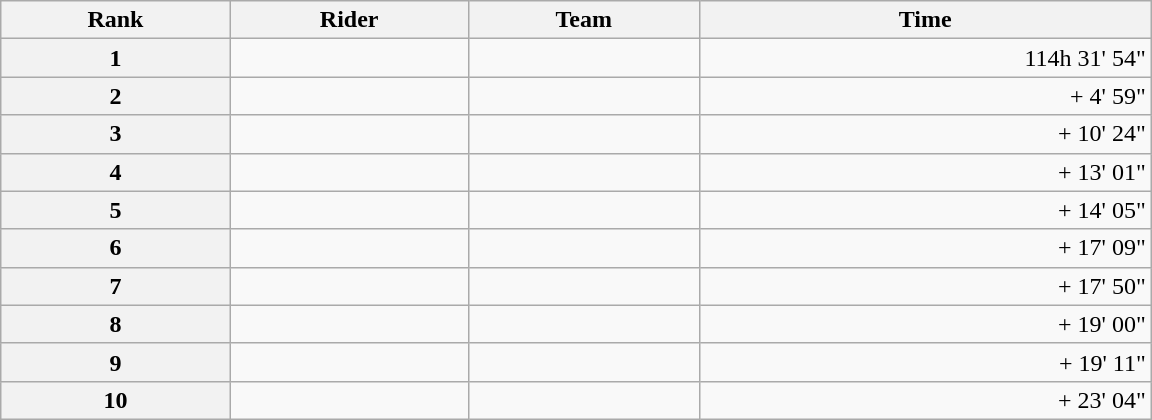<table class="wikitable" style="width:48em;margin-bottom:0;">
<tr>
<th scope="col">Rank</th>
<th scope="col">Rider</th>
<th scope="col">Team</th>
<th scope="col">Time</th>
</tr>
<tr>
<th scope="row">1</th>
<td></td>
<td></td>
<td style="text-align:right;">114h 31' 54"</td>
</tr>
<tr>
<th scope="row">2</th>
<td></td>
<td></td>
<td style="text-align:right;">+ 4' 59"</td>
</tr>
<tr>
<th scope="row">3</th>
<td></td>
<td></td>
<td style="text-align:right;">+ 10' 24"</td>
</tr>
<tr>
<th scope="row">4</th>
<td></td>
<td></td>
<td style="text-align:right;">+ 13' 01"</td>
</tr>
<tr>
<th scope="row">5</th>
<td></td>
<td></td>
<td style="text-align:right;">+ 14' 05"</td>
</tr>
<tr>
<th scope="row">6</th>
<td></td>
<td></td>
<td style="text-align:right;">+ 17' 09"</td>
</tr>
<tr>
<th scope="row">7</th>
<td></td>
<td></td>
<td style="text-align:right;">+ 17' 50"</td>
</tr>
<tr>
<th scope="row">8</th>
<td></td>
<td></td>
<td style="text-align:right;">+ 19' 00"</td>
</tr>
<tr>
<th scope="row">9</th>
<td></td>
<td></td>
<td style="text-align:right;">+ 19' 11"</td>
</tr>
<tr>
<th scope="row">10</th>
<td></td>
<td></td>
<td style="text-align:right;">+ 23' 04"</td>
</tr>
</table>
